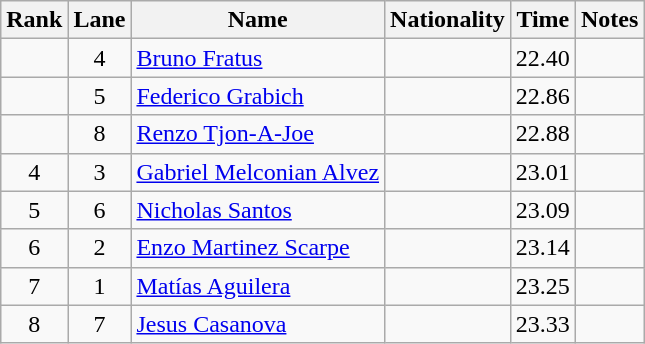<table class="wikitable sortable" style="text-align:center">
<tr>
<th>Rank</th>
<th>Lane</th>
<th>Name</th>
<th>Nationality</th>
<th>Time</th>
<th>Notes</th>
</tr>
<tr>
<td></td>
<td>4</td>
<td align=left><a href='#'>Bruno Fratus</a></td>
<td align=left></td>
<td>22.40</td>
<td></td>
</tr>
<tr>
<td></td>
<td>5</td>
<td align=left><a href='#'>Federico Grabich</a></td>
<td align=left></td>
<td>22.86</td>
<td></td>
</tr>
<tr>
<td></td>
<td>8</td>
<td align=left><a href='#'>Renzo Tjon-A-Joe</a></td>
<td align=left></td>
<td>22.88</td>
<td></td>
</tr>
<tr>
<td>4</td>
<td>3</td>
<td align=left><a href='#'>Gabriel Melconian Alvez</a></td>
<td align=left></td>
<td>23.01</td>
<td></td>
</tr>
<tr>
<td>5</td>
<td>6</td>
<td align=left><a href='#'>Nicholas Santos</a></td>
<td align=left></td>
<td>23.09</td>
<td></td>
</tr>
<tr>
<td>6</td>
<td>2</td>
<td align=left><a href='#'>Enzo Martinez Scarpe</a></td>
<td align=left></td>
<td>23.14</td>
<td></td>
</tr>
<tr>
<td>7</td>
<td>1</td>
<td align=left><a href='#'>Matías Aguilera</a></td>
<td align=left></td>
<td>23.25</td>
<td></td>
</tr>
<tr>
<td>8</td>
<td>7</td>
<td align=left><a href='#'>Jesus Casanova</a></td>
<td align=left></td>
<td>23.33</td>
<td></td>
</tr>
</table>
